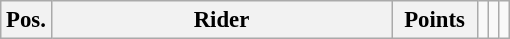<table class="wikitable" style="font-size: 95%">
<tr valign=top >
<th width=20px  valign=middle>Pos.</th>
<th width=220px valign=middle>Rider</th>
<th width=50px  valign=middle>Points</th>
<td></td>
<td></td>
<td><br>






















</td>
</tr>
</table>
